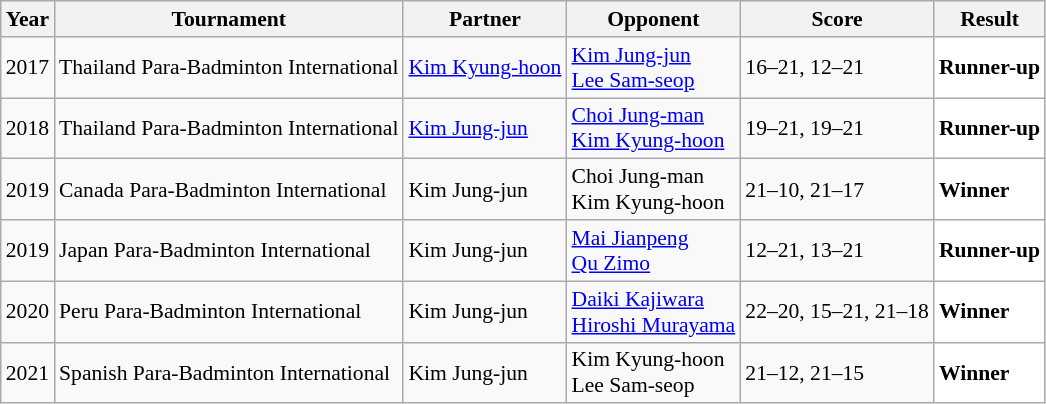<table class="sortable wikitable" style="font-size: 90%;">
<tr>
<th>Year</th>
<th>Tournament</th>
<th>Partner</th>
<th>Opponent</th>
<th>Score</th>
<th>Result</th>
</tr>
<tr>
<td align="center">2017</td>
<td align="left">Thailand Para-Badminton International</td>
<td> <a href='#'>Kim Kyung-hoon</a></td>
<td align="left"> <a href='#'>Kim Jung-jun</a><br> <a href='#'>Lee Sam-seop</a></td>
<td align="left">16–21, 12–21</td>
<td style="text-align:left; background:white"> <strong>Runner-up</strong></td>
</tr>
<tr>
<td align="center">2018</td>
<td align="left">Thailand Para-Badminton International</td>
<td>  <a href='#'>Kim Jung-jun</a></td>
<td align="left"> <a href='#'>Choi Jung-man</a><br> <a href='#'>Kim Kyung-hoon</a></td>
<td align="left">19–21, 19–21</td>
<td style="text-align:left; background:white"> <strong>Runner-up</strong></td>
</tr>
<tr>
<td align="center">2019</td>
<td align="left">Canada Para-Badminton International</td>
<td>  Kim Jung-jun</td>
<td align="left"> Choi Jung-man<br> Kim Kyung-hoon</td>
<td align="left">21–10, 21–17</td>
<td style="text-align:left; background:white"> <strong>Winner</strong></td>
</tr>
<tr>
<td align="center">2019</td>
<td align="left">Japan Para-Badminton International</td>
<td>  Kim Jung-jun</td>
<td align="left"> <a href='#'>Mai Jianpeng</a><br> <a href='#'>Qu Zimo</a></td>
<td align="left">12–21, 13–21</td>
<td style="text-align:left; background:white"> <strong>Runner-up</strong></td>
</tr>
<tr>
<td align="center">2020</td>
<td align="left">Peru Para-Badminton International</td>
<td>  Kim Jung-jun</td>
<td align="left"> <a href='#'>Daiki Kajiwara</a><br> <a href='#'>Hiroshi Murayama</a></td>
<td align="left">22–20, 15–21, 21–18</td>
<td style="text-align:left; background:white"> <strong>Winner</strong></td>
</tr>
<tr>
<td align="center">2021</td>
<td align="left">Spanish Para-Badminton International</td>
<td>  Kim Jung-jun</td>
<td align="left"> Kim Kyung-hoon<br> Lee Sam-seop</td>
<td align="left">21–12, 21–15</td>
<td style="text-align:left; background:white"> <strong>Winner</strong></td>
</tr>
</table>
